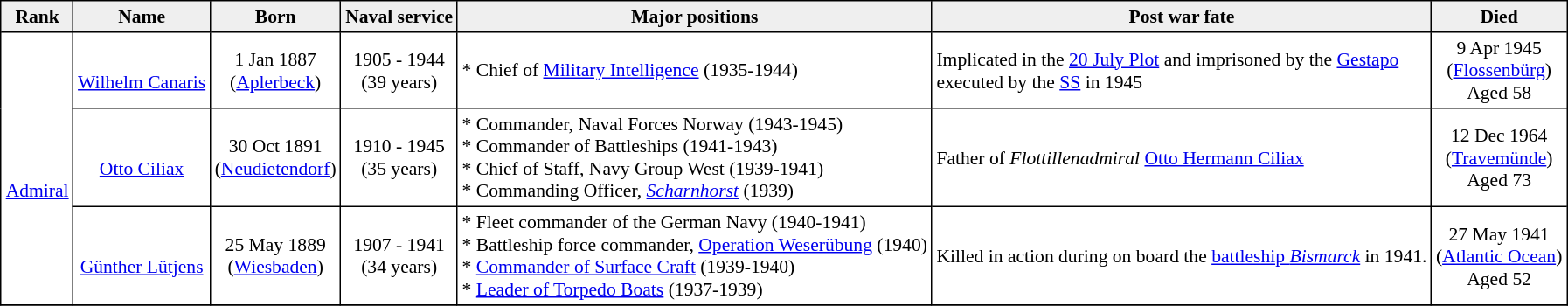<table align="center" border="1" cellpadding="3" cellspacing="0" style="font-size: 90%; border: black solid 1px; border-collapse: collapse; text-align: middle;">
<tr>
<th bgcolor="#efefef">Rank</th>
<th bgcolor="#efefef">Name</th>
<th bgcolor="#efefef">Born</th>
<th bgcolor="#efefef">Naval service</th>
<th bgcolor="#efefef">Major positions</th>
<th bgcolor="#efefef">Post war fate</th>
<th bgcolor="#efefef">Died</th>
</tr>
<tr>
<td align="center" rowspan=3><br><br><a href='#'>Admiral</a></td>
<td align="center"><br><a href='#'>Wilhelm Canaris</a></td>
<td align="center">1 Jan 1887<br>(<a href='#'>Aplerbeck</a>)</td>
<td align="center">1905 - 1944<br>(39 years)</td>
<td>* Chief of <a href='#'>Military Intelligence</a> (1935-1944)</td>
<td>Implicated in the <a href='#'>20 July Plot</a> and imprisoned by the <a href='#'>Gestapo</a><br>executed by the <a href='#'>SS</a> in 1945</td>
<td align="center">9 Apr 1945<br>(<a href='#'>Flossenbürg</a>)<br>Aged 58</td>
</tr>
<tr>
<td align="center"><br><a href='#'>Otto Ciliax</a></td>
<td align="center">30 Oct 1891<br>(<a href='#'>Neudietendorf</a>)</td>
<td align="center">1910 - 1945<br>(35 years)</td>
<td>* Commander, Naval Forces Norway (1943-1945)<br>* Commander of Battleships (1941-1943)<br>* Chief of Staff, Navy Group West (1939-1941)<br>* Commanding Officer, <a href='#'><em>Scharnhorst</em></a> (1939)</td>
<td>Father of <em>Flottillenadmiral</em> <a href='#'>Otto Hermann Ciliax</a></td>
<td align="center">12 Dec 1964<br>(<a href='#'>Travemünde</a>)<br>Aged 73</td>
</tr>
<tr>
<td align="center"><br><a href='#'>Günther Lütjens</a></td>
<td align="center">25 May 1889<br>(<a href='#'>Wiesbaden</a>)</td>
<td align="center">1907 - 1941<br>(34 years)</td>
<td>* Fleet commander of the German Navy (1940-1941)<br>* Battleship force commander, <a href='#'>Operation Weserübung</a> (1940)<br>* <a href='#'>Commander of Surface Craft</a> (1939-1940)<br>* <a href='#'>Leader of Torpedo Boats</a> (1937-1939)</td>
<td>Killed in action during on board the <a href='#'>battleship <em>Bismarck</em></a> in 1941.</td>
<td align="center">27 May 1941<br>(<a href='#'>Atlantic Ocean</a>)<br>Aged 52</td>
</tr>
<tr>
</tr>
</table>
